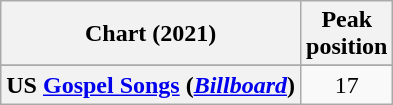<table class="wikitable sortable plainrowheaders" style="text-align:center">
<tr>
<th scope="col">Chart (2021)</th>
<th scope="col">Peak<br>position</th>
</tr>
<tr>
</tr>
<tr>
<th scope="row">US <a href='#'>Gospel Songs</a> (<em><a href='#'>Billboard</a></em>)</th>
<td>17</td>
</tr>
</table>
